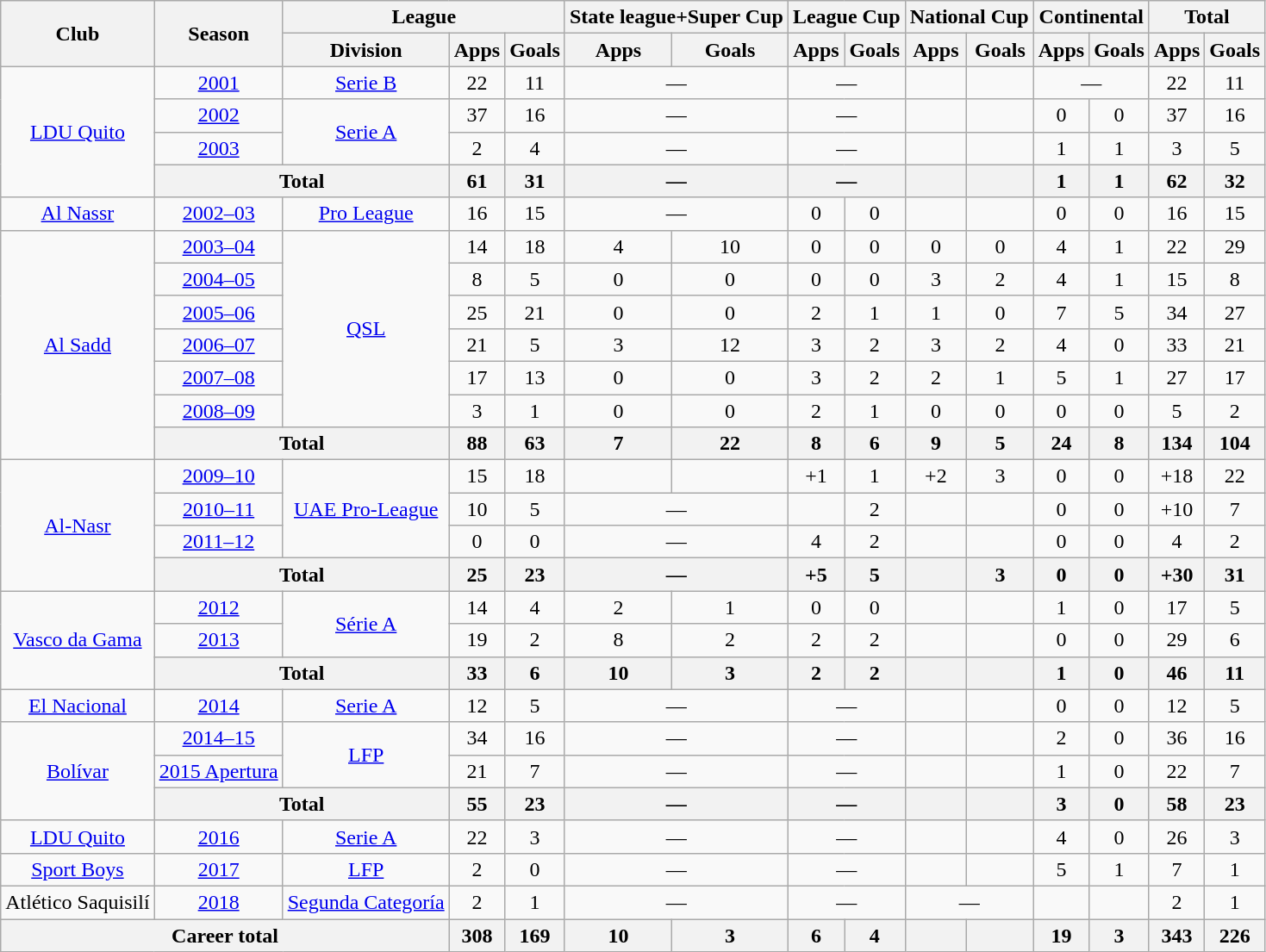<table class="wikitable" style="text-align: center;">
<tr>
<th rowspan="2">Club</th>
<th rowspan="2">Season</th>
<th colspan="3">League</th>
<th colspan="2">State league+Super Cup</th>
<th colspan="2">League Cup</th>
<th colspan="2">National Cup</th>
<th colspan="2">Continental</th>
<th colspan="2">Total</th>
</tr>
<tr>
<th>Division</th>
<th>Apps</th>
<th>Goals</th>
<th>Apps</th>
<th>Goals</th>
<th>Apps</th>
<th>Goals</th>
<th>Apps</th>
<th>Goals</th>
<th>Apps</th>
<th>Goals</th>
<th>Apps</th>
<th>Goals</th>
</tr>
<tr>
<td rowspan="4"><a href='#'>LDU Quito</a></td>
<td><a href='#'>2001</a></td>
<td><a href='#'>Serie B</a></td>
<td>22</td>
<td>11</td>
<td colspan=2>—</td>
<td colspan=2>—</td>
<td></td>
<td></td>
<td colspan=2>—</td>
<td>22</td>
<td>11</td>
</tr>
<tr>
<td><a href='#'>2002</a></td>
<td rowspan="2"><a href='#'>Serie A</a></td>
<td>37</td>
<td>16</td>
<td colspan=2>—</td>
<td colspan=2>—</td>
<td></td>
<td></td>
<td>0</td>
<td>0</td>
<td>37</td>
<td>16</td>
</tr>
<tr>
<td><a href='#'>2003</a></td>
<td>2</td>
<td>4</td>
<td colspan=2>—</td>
<td colspan=2>—</td>
<td></td>
<td></td>
<td>1</td>
<td>1</td>
<td>3</td>
<td>5</td>
</tr>
<tr>
<th colspan="2">Total</th>
<th>61</th>
<th>31</th>
<th colspan=2>—</th>
<th colspan=2>—</th>
<th></th>
<th></th>
<th>1</th>
<th>1</th>
<th>62</th>
<th>32</th>
</tr>
<tr>
<td><a href='#'>Al Nassr</a></td>
<td><a href='#'>2002–03</a></td>
<td><a href='#'>Pro League</a></td>
<td>16</td>
<td>15</td>
<td colspan=2>—</td>
<td>0</td>
<td>0</td>
<td></td>
<td></td>
<td>0</td>
<td>0</td>
<td>16</td>
<td>15</td>
</tr>
<tr>
<td rowspan="7"><a href='#'>Al Sadd</a></td>
<td><a href='#'>2003–04</a></td>
<td rowspan="6"><a href='#'>QSL</a></td>
<td>14</td>
<td>18</td>
<td>4</td>
<td>10</td>
<td>0</td>
<td>0</td>
<td>0</td>
<td>0</td>
<td>4</td>
<td>1</td>
<td>22</td>
<td>29</td>
</tr>
<tr>
<td><a href='#'>2004–05</a></td>
<td>8</td>
<td>5</td>
<td>0</td>
<td>0</td>
<td>0</td>
<td>0</td>
<td>3</td>
<td>2</td>
<td>4</td>
<td>1</td>
<td>15</td>
<td>8</td>
</tr>
<tr>
<td><a href='#'>2005–06</a></td>
<td>25</td>
<td>21</td>
<td>0</td>
<td>0</td>
<td>2</td>
<td>1</td>
<td>1</td>
<td>0</td>
<td>7</td>
<td>5</td>
<td>34</td>
<td>27</td>
</tr>
<tr>
<td><a href='#'>2006–07</a></td>
<td>21</td>
<td>5</td>
<td>3</td>
<td>12</td>
<td>3</td>
<td>2</td>
<td>3</td>
<td>2</td>
<td>4</td>
<td>0</td>
<td>33</td>
<td>21</td>
</tr>
<tr>
<td><a href='#'>2007–08</a></td>
<td>17</td>
<td>13</td>
<td>0</td>
<td>0</td>
<td>3</td>
<td>2</td>
<td>2</td>
<td>1</td>
<td>5</td>
<td>1</td>
<td>27</td>
<td>17</td>
</tr>
<tr>
<td><a href='#'>2008–09</a></td>
<td>3</td>
<td>1</td>
<td>0</td>
<td>0</td>
<td>2</td>
<td>1</td>
<td>0</td>
<td>0</td>
<td>0</td>
<td>0</td>
<td>5</td>
<td>2</td>
</tr>
<tr>
<th colspan="2">Total</th>
<th>88</th>
<th>63</th>
<th>7</th>
<th>22</th>
<th>8</th>
<th>6</th>
<th>9</th>
<th>5</th>
<th>24</th>
<th>8</th>
<th>134</th>
<th>104</th>
</tr>
<tr>
<td rowspan="4"><a href='#'>Al-Nasr</a></td>
<td><a href='#'>2009–10</a></td>
<td rowspan="3"><a href='#'>UAE Pro-League</a></td>
<td>15</td>
<td>18</td>
<td></td>
<td></td>
<td>+1</td>
<td>1</td>
<td>+2</td>
<td>3</td>
<td>0</td>
<td>0</td>
<td>+18</td>
<td>22</td>
</tr>
<tr>
<td><a href='#'>2010–11</a></td>
<td>10</td>
<td>5</td>
<td colspan=2>—</td>
<td></td>
<td>2</td>
<td></td>
<td></td>
<td>0</td>
<td>0</td>
<td>+10</td>
<td>7</td>
</tr>
<tr>
<td><a href='#'>2011–12</a></td>
<td>0</td>
<td>0</td>
<td colspan=2>—</td>
<td>4</td>
<td>2</td>
<td></td>
<td></td>
<td>0</td>
<td>0</td>
<td>4</td>
<td>2</td>
</tr>
<tr>
<th colspan="2">Total</th>
<th>25</th>
<th>23</th>
<th colspan=2>—</th>
<th>+5</th>
<th>5</th>
<th></th>
<th>3</th>
<th>0</th>
<th>0</th>
<th>+30</th>
<th>31</th>
</tr>
<tr>
<td rowspan="3"><a href='#'>Vasco da Gama</a></td>
<td><a href='#'>2012</a></td>
<td rowspan="2"><a href='#'>Série A</a></td>
<td>14</td>
<td>4</td>
<td>2</td>
<td>1</td>
<td>0</td>
<td>0</td>
<td></td>
<td></td>
<td>1</td>
<td>0</td>
<td>17</td>
<td>5</td>
</tr>
<tr>
<td><a href='#'>2013</a></td>
<td>19</td>
<td>2</td>
<td>8</td>
<td>2</td>
<td>2</td>
<td>2</td>
<td></td>
<td></td>
<td>0</td>
<td>0</td>
<td>29</td>
<td>6</td>
</tr>
<tr>
<th colspan="2">Total</th>
<th>33</th>
<th>6</th>
<th>10</th>
<th>3</th>
<th>2</th>
<th>2</th>
<th></th>
<th></th>
<th>1</th>
<th>0</th>
<th>46</th>
<th>11</th>
</tr>
<tr>
<td><a href='#'>El Nacional</a></td>
<td><a href='#'>2014</a></td>
<td><a href='#'>Serie A</a></td>
<td>12</td>
<td>5</td>
<td colspan=2>—</td>
<td colspan=2>—</td>
<td></td>
<td></td>
<td>0</td>
<td>0</td>
<td>12</td>
<td>5</td>
</tr>
<tr>
<td rowspan="3"><a href='#'>Bolívar</a></td>
<td><a href='#'>2014–15</a></td>
<td rowspan="2"><a href='#'>LFP</a></td>
<td>34</td>
<td>16</td>
<td colspan=2>—</td>
<td colspan=2>—</td>
<td></td>
<td></td>
<td>2</td>
<td>0</td>
<td>36</td>
<td>16</td>
</tr>
<tr>
<td><a href='#'>2015 Apertura</a></td>
<td>21</td>
<td>7</td>
<td colspan=2>—</td>
<td colspan=2>—</td>
<td></td>
<td></td>
<td>1</td>
<td>0</td>
<td>22</td>
<td>7</td>
</tr>
<tr>
<th colspan="2">Total</th>
<th>55</th>
<th>23</th>
<th colspan=2>—</th>
<th colspan=2>—</th>
<th></th>
<th></th>
<th>3</th>
<th>0</th>
<th>58</th>
<th>23</th>
</tr>
<tr>
<td><a href='#'>LDU Quito</a></td>
<td><a href='#'>2016</a></td>
<td><a href='#'>Serie A</a></td>
<td>22</td>
<td>3</td>
<td colspan=2>—</td>
<td colspan=2>—</td>
<td></td>
<td></td>
<td>4</td>
<td>0</td>
<td>26</td>
<td>3</td>
</tr>
<tr>
<td><a href='#'>Sport Boys</a></td>
<td><a href='#'>2017</a></td>
<td><a href='#'>LFP</a></td>
<td>2</td>
<td>0</td>
<td colspan=2>—</td>
<td colspan=2>—</td>
<td></td>
<td></td>
<td>5</td>
<td>1</td>
<td>7</td>
<td>1</td>
</tr>
<tr>
<td>Atlético Saquisilí</td>
<td><a href='#'>2018</a></td>
<td><a href='#'>Segunda Categoría</a></td>
<td>2</td>
<td>1</td>
<td colspan=2>—</td>
<td colspan=2>—</td>
<td colspan=2>—</td>
<td></td>
<td></td>
<td>2</td>
<td>1</td>
</tr>
<tr>
<th colspan="3">Career total</th>
<th>308</th>
<th>169</th>
<th>10</th>
<th>3</th>
<th>6</th>
<th>4</th>
<th></th>
<th></th>
<th>19</th>
<th>3</th>
<th>343</th>
<th>226</th>
</tr>
</table>
